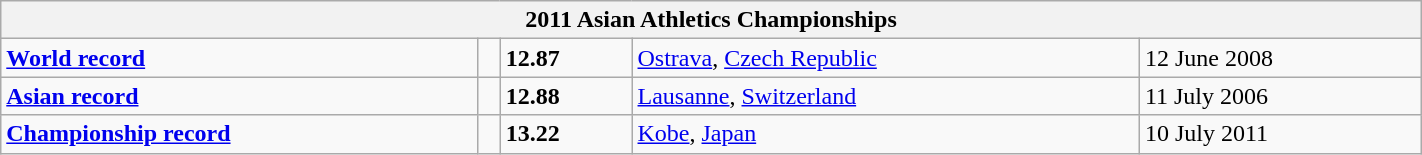<table class="wikitable" width=75%>
<tr>
<th colspan="5">2011 Asian Athletics Championships</th>
</tr>
<tr>
<td><strong><a href='#'>World record</a></strong></td>
<td></td>
<td><strong>12.87 </strong></td>
<td><a href='#'>Ostrava</a>, <a href='#'>Czech Republic</a></td>
<td>12 June 2008</td>
</tr>
<tr>
<td><strong><a href='#'>Asian record</a></strong></td>
<td></td>
<td><strong>12.88</strong></td>
<td><a href='#'>Lausanne</a>, <a href='#'>Switzerland</a></td>
<td>11 July 2006</td>
</tr>
<tr>
<td><strong><a href='#'>Championship record</a></strong></td>
<td></td>
<td><strong>13.22</strong></td>
<td><a href='#'>Kobe</a>, <a href='#'>Japan</a></td>
<td>10 July 2011</td>
</tr>
</table>
